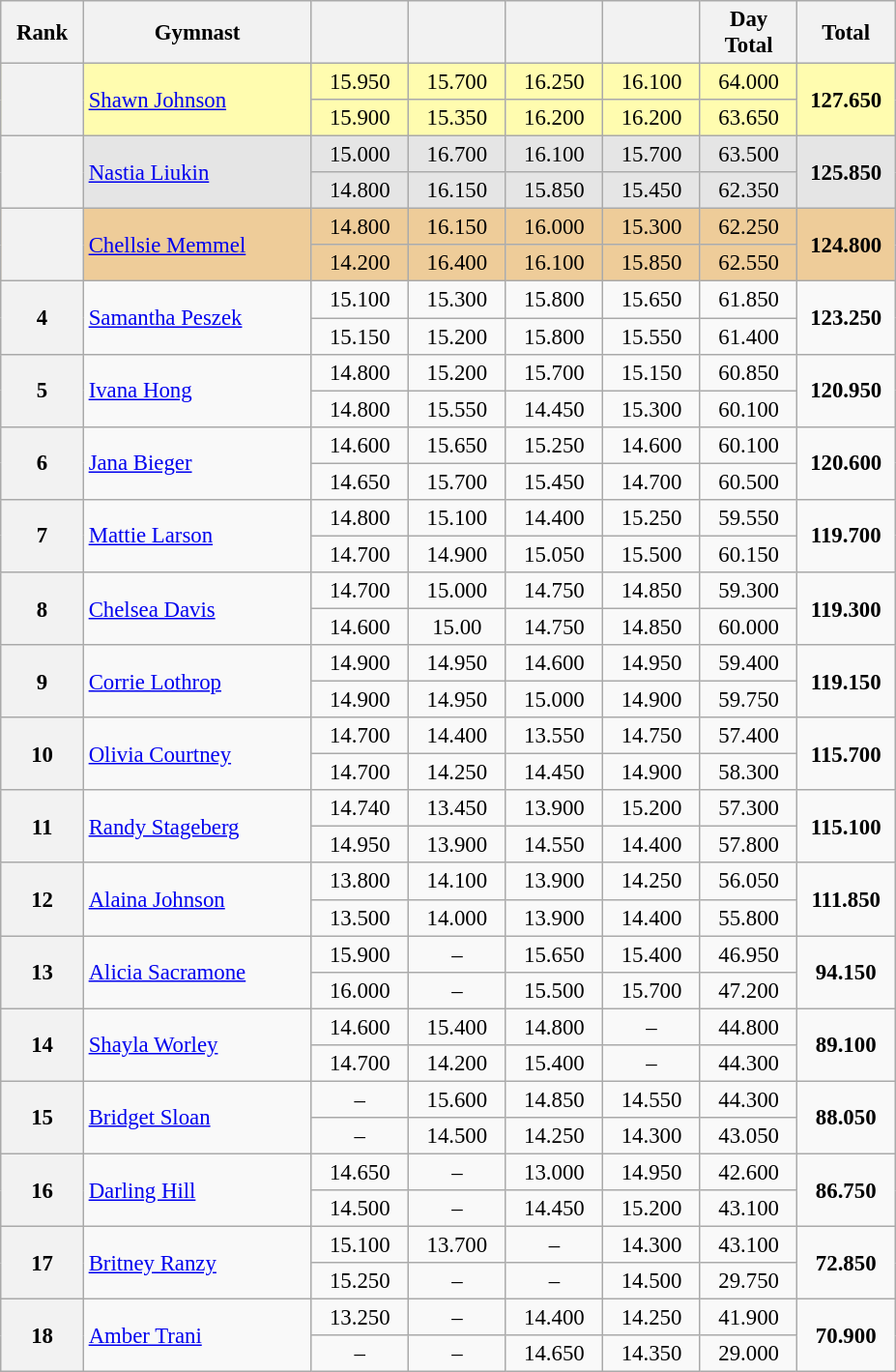<table class="wikitable sortable" style="text-align:center; font-size:95%">
<tr>
<th scope="col" style="width:50px;">Rank</th>
<th scope="col" style="width:150px;">Gymnast</th>
<th scope="col" style="width:60px;"></th>
<th scope="col" style="width:60px;"></th>
<th scope="col" style="width:60px;"></th>
<th scope="col" style="width:60px;"></th>
<th scope="col" style="width:60px;">Day Total</th>
<th scope="col" style="width:60px;">Total</th>
</tr>
<tr style="background:#fffcaf;">
<th rowspan="2" scope=row style="text-align:center"></th>
<td rowspan="2" align=left><a href='#'>Shawn Johnson</a></td>
<td>15.950</td>
<td>15.700</td>
<td>16.250</td>
<td>16.100</td>
<td>64.000</td>
<td rowspan="2"><strong>127.650</strong></td>
</tr>
<tr style="background:#fffcaf;">
<td>15.900</td>
<td>15.350</td>
<td>16.200</td>
<td>16.200</td>
<td>63.650</td>
</tr>
<tr style="background:#e5e5e5;">
<th rowspan="2" scope=row style="text-align:center"></th>
<td rowspan="2" align=left><a href='#'>Nastia Liukin</a></td>
<td>15.000</td>
<td>16.700</td>
<td>16.100</td>
<td>15.700</td>
<td>63.500</td>
<td rowspan="2"><strong>125.850</strong></td>
</tr>
<tr style="background:#e5e5e5;">
<td>14.800</td>
<td>16.150</td>
<td>15.850</td>
<td>15.450</td>
<td>62.350</td>
</tr>
<tr style="background:#ec9;">
<th rowspan="2" scope=row style="text-align:center"></th>
<td rowspan="2" align=left><a href='#'>Chellsie Memmel</a></td>
<td>14.800</td>
<td>16.150</td>
<td>16.000</td>
<td>15.300</td>
<td>62.250</td>
<td rowspan="2"><strong>124.800</strong></td>
</tr>
<tr style="background:#ec9;">
<td>14.200</td>
<td>16.400</td>
<td>16.100</td>
<td>15.850</td>
<td>62.550</td>
</tr>
<tr>
<th rowspan="2" scope=row style="text-align:center">4</th>
<td rowspan="2" align=left><a href='#'>Samantha Peszek</a></td>
<td>15.100</td>
<td>15.300</td>
<td>15.800</td>
<td>15.650</td>
<td>61.850</td>
<td rowspan="2"><strong>123.250</strong></td>
</tr>
<tr>
<td>15.150</td>
<td>15.200</td>
<td>15.800</td>
<td>15.550</td>
<td>61.400</td>
</tr>
<tr>
<th rowspan="2" scope=row style="text-align:center">5</th>
<td rowspan="2" align=left><a href='#'>Ivana Hong</a></td>
<td>14.800</td>
<td>15.200</td>
<td>15.700</td>
<td>15.150</td>
<td>60.850</td>
<td rowspan="2"><strong>120.950</strong></td>
</tr>
<tr>
<td>14.800</td>
<td>15.550</td>
<td>14.450</td>
<td>15.300</td>
<td>60.100</td>
</tr>
<tr>
<th rowspan="2" scope=row style="text-align:center">6</th>
<td rowspan="2" align=left><a href='#'>Jana Bieger</a></td>
<td>14.600</td>
<td>15.650</td>
<td>15.250</td>
<td>14.600</td>
<td>60.100</td>
<td rowspan="2"><strong>120.600</strong></td>
</tr>
<tr>
<td>14.650</td>
<td>15.700</td>
<td>15.450</td>
<td>14.700</td>
<td>60.500</td>
</tr>
<tr>
<th rowspan="2" scope=row style="text-align:center">7</th>
<td rowspan="2" align=left><a href='#'>Mattie Larson</a></td>
<td>14.800</td>
<td>15.100</td>
<td>14.400</td>
<td>15.250</td>
<td>59.550</td>
<td rowspan="2"><strong>119.700</strong></td>
</tr>
<tr>
<td>14.700</td>
<td>14.900</td>
<td>15.050</td>
<td>15.500</td>
<td>60.150</td>
</tr>
<tr>
<th rowspan="2" scope=row style="text-align:center">8</th>
<td rowspan="2" align=left><a href='#'>Chelsea Davis</a></td>
<td>14.700</td>
<td>15.000</td>
<td>14.750</td>
<td>14.850</td>
<td>59.300</td>
<td rowspan="2"><strong>119.300</strong></td>
</tr>
<tr>
<td>14.600</td>
<td>15.00</td>
<td>14.750</td>
<td>14.850</td>
<td>60.000</td>
</tr>
<tr>
<th rowspan="2" scope=row style="text-align:center">9</th>
<td rowspan="2" align=left><a href='#'>Corrie Lothrop</a></td>
<td>14.900</td>
<td>14.950</td>
<td>14.600</td>
<td>14.950</td>
<td>59.400</td>
<td rowspan="2"><strong>119.150</strong></td>
</tr>
<tr>
<td>14.900</td>
<td>14.950</td>
<td>15.000</td>
<td>14.900</td>
<td>59.750</td>
</tr>
<tr>
<th rowspan="2" scope=row style="text-align:center">10</th>
<td rowspan="2" align=left><a href='#'>Olivia Courtney</a></td>
<td>14.700</td>
<td>14.400</td>
<td>13.550</td>
<td>14.750</td>
<td>57.400</td>
<td rowspan="2"><strong>115.700</strong></td>
</tr>
<tr>
<td>14.700</td>
<td>14.250</td>
<td>14.450</td>
<td>14.900</td>
<td>58.300</td>
</tr>
<tr>
<th rowspan="2" scope=row style="text-align:center">11</th>
<td rowspan="2" align=left><a href='#'>Randy Stageberg</a></td>
<td>14.740</td>
<td>13.450</td>
<td>13.900</td>
<td>15.200</td>
<td>57.300</td>
<td rowspan="2"><strong>115.100</strong></td>
</tr>
<tr>
<td>14.950</td>
<td>13.900</td>
<td>14.550</td>
<td>14.400</td>
<td>57.800</td>
</tr>
<tr>
<th rowspan="2" scope=row style="text-align:center">12</th>
<td rowspan="2" align=left><a href='#'>Alaina Johnson</a></td>
<td>13.800</td>
<td>14.100</td>
<td>13.900</td>
<td>14.250</td>
<td>56.050</td>
<td rowspan="2"><strong>111.850</strong></td>
</tr>
<tr>
<td>13.500</td>
<td>14.000</td>
<td>13.900</td>
<td>14.400</td>
<td>55.800</td>
</tr>
<tr>
<th rowspan="2" scope=row style="text-align:center">13</th>
<td rowspan="2" align=left><a href='#'>Alicia Sacramone</a></td>
<td>15.900</td>
<td>–</td>
<td>15.650</td>
<td>15.400</td>
<td>46.950</td>
<td rowspan="2"><strong>94.150</strong></td>
</tr>
<tr>
<td>16.000</td>
<td>–</td>
<td>15.500</td>
<td>15.700</td>
<td>47.200</td>
</tr>
<tr>
<th rowspan="2" scope=row style="text-align:center">14</th>
<td rowspan="2" align=left><a href='#'>Shayla Worley</a></td>
<td>14.600</td>
<td>15.400</td>
<td>14.800</td>
<td>–</td>
<td>44.800</td>
<td rowspan="2"><strong>89.100</strong></td>
</tr>
<tr>
<td>14.700</td>
<td>14.200</td>
<td>15.400</td>
<td>–</td>
<td>44.300</td>
</tr>
<tr>
<th rowspan="2" scope=row style="text-align:center">15</th>
<td rowspan="2" align=left><a href='#'>Bridget Sloan</a></td>
<td>–</td>
<td>15.600</td>
<td>14.850</td>
<td>14.550</td>
<td>44.300</td>
<td rowspan="2"><strong>88.050</strong></td>
</tr>
<tr>
<td>–</td>
<td>14.500</td>
<td>14.250</td>
<td>14.300</td>
<td>43.050</td>
</tr>
<tr>
<th rowspan="2" scope=row style="text-align:center">16</th>
<td rowspan="2" align=left><a href='#'>Darling Hill</a></td>
<td>14.650</td>
<td>–</td>
<td>13.000</td>
<td>14.950</td>
<td>42.600</td>
<td rowspan="2"><strong>86.750</strong></td>
</tr>
<tr>
<td>14.500</td>
<td>–</td>
<td>14.450</td>
<td>15.200</td>
<td>43.100</td>
</tr>
<tr>
<th rowspan="2" scope=row style="text-align:center">17</th>
<td rowspan="2" align=left><a href='#'>Britney Ranzy</a></td>
<td>15.100</td>
<td>13.700</td>
<td>–</td>
<td>14.300</td>
<td>43.100</td>
<td rowspan="2"><strong>72.850</strong></td>
</tr>
<tr>
<td>15.250</td>
<td>–</td>
<td>–</td>
<td>14.500</td>
<td>29.750</td>
</tr>
<tr>
<th rowspan="2" scope=row style="text-align:center">18</th>
<td rowspan="2" align=left><a href='#'>Amber Trani</a></td>
<td>13.250</td>
<td>–</td>
<td>14.400</td>
<td>14.250</td>
<td>41.900</td>
<td rowspan="2"><strong>70.900</strong></td>
</tr>
<tr>
<td>–</td>
<td>–</td>
<td>14.650</td>
<td>14.350</td>
<td>29.000</td>
</tr>
</table>
